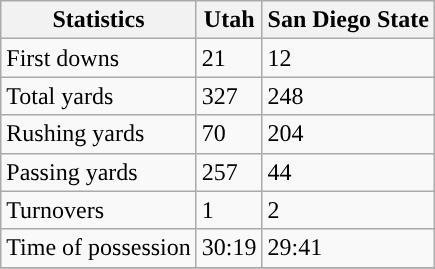<table class="wikitable">
<tr>
<th>Statistics</th>
<th>Utah</th>
<th>San Diego State</th>
</tr>
<tr>
<td>First downs</td>
<td>21</td>
<td>12</td>
</tr>
<tr>
<td>Total yards</td>
<td>327</td>
<td>248</td>
</tr>
<tr>
<td>Rushing yards</td>
<td>70</td>
<td>204</td>
</tr>
<tr>
<td>Passing yards</td>
<td>257</td>
<td>44</td>
</tr>
<tr>
<td>Turnovers</td>
<td>1</td>
<td>2</td>
</tr>
<tr>
<td>Time of possession</td>
<td>30:19</td>
<td>29:41</td>
</tr>
<tr>
</tr>
</table>
